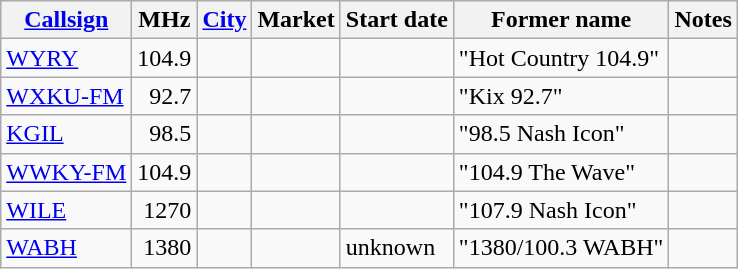<table class="wikitable sortable">
<tr>
<th><a href='#'>Callsign</a></th>
<th>MHz</th>
<th><a href='#'>City</a></th>
<th>Market</th>
<th>Start date</th>
<th>Former name</th>
<th class="unsorted">Notes</th>
</tr>
<tr>
<td><a href='#'>WYRY</a></td>
<td align=right>104.9</td>
<td></td>
<td></td>
<td></td>
<td>"Hot Country 104.9"</td>
<td></td>
</tr>
<tr>
<td><a href='#'>WXKU-FM</a></td>
<td align=right>92.7</td>
<td></td>
<td></td>
<td></td>
<td>"Kix 92.7"</td>
<td></td>
</tr>
<tr>
<td><a href='#'>KGIL</a></td>
<td align=right>98.5</td>
<td></td>
<td></td>
<td></td>
<td>"98.5 Nash Icon"</td>
<td></td>
</tr>
<tr>
<td><a href='#'>WWKY-FM</a></td>
<td align=right>104.9</td>
<td></td>
<td></td>
<td></td>
<td>"104.9 The Wave"</td>
<td></td>
</tr>
<tr>
<td><a href='#'>WILE</a></td>
<td align=right>1270</td>
<td></td>
<td></td>
<td></td>
<td>"107.9 Nash Icon"</td>
<td></td>
</tr>
<tr>
<td><a href='#'>WABH</a></td>
<td align=right>1380</td>
<td></td>
<td></td>
<td>unknown</td>
<td>"1380/100.3 WABH"</td>
<td></td>
</tr>
</table>
